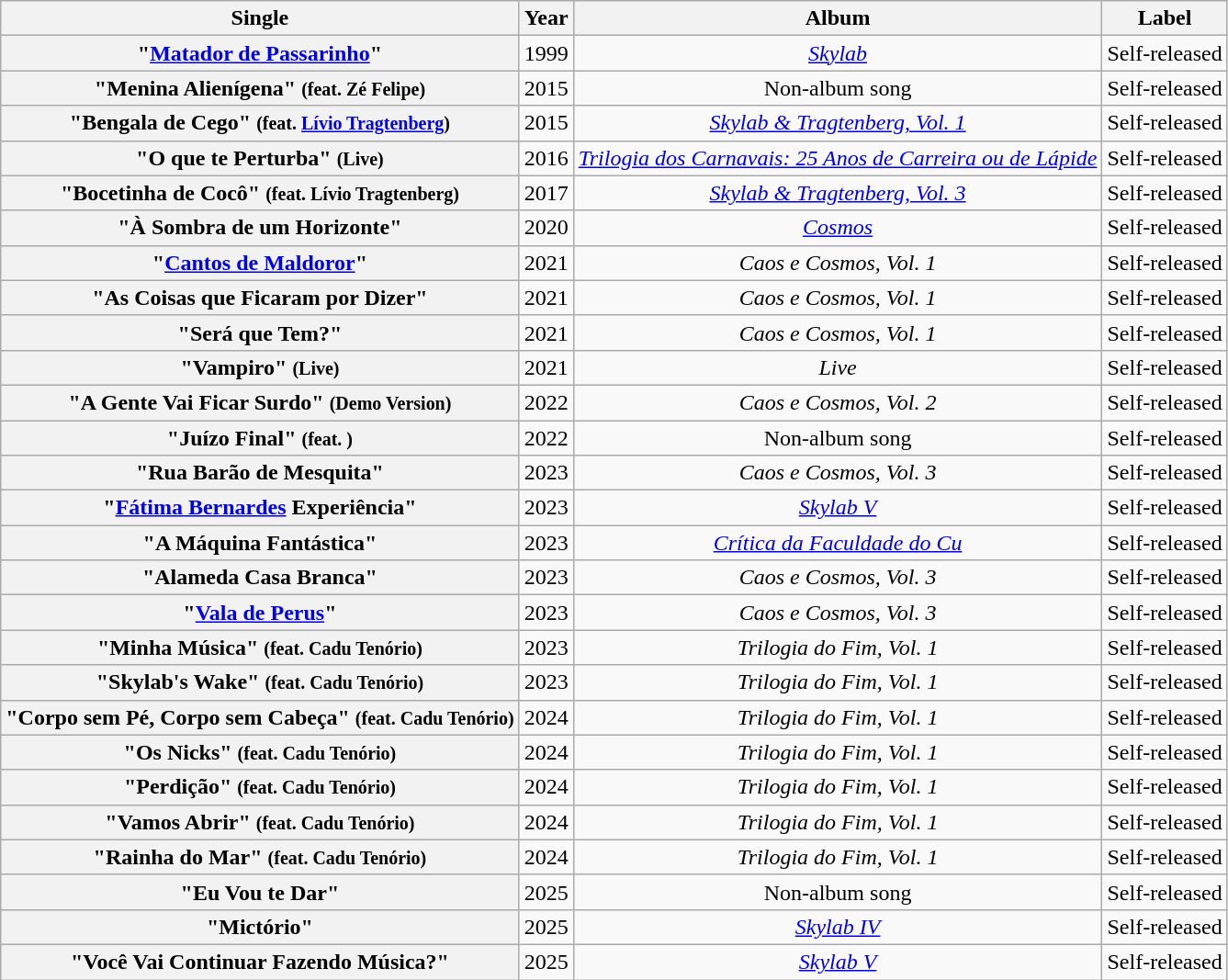<table class="wikitable plainrowheaders" | colspan="4" style="text-align:center;">
<tr>
<th scope="col">Single</th>
<th scope="col">Year</th>
<th scope="col">Album</th>
<th scope="col">Label</th>
</tr>
<tr>
<th scope="row">"<a href='#'>Matador de Passarinho</a>"</th>
<td>1999</td>
<td><em><a href='#'>Skylab</a></em></td>
<td>Self-released</td>
</tr>
<tr>
<th scope="row">"Menina Alienígena" <small>(feat. Zé Felipe)</small></th>
<td>2015</td>
<td>Non-album song</td>
<td>Self-released</td>
</tr>
<tr>
<th scope="row">"Bengala de Cego" <small>(feat. <a href='#'>Lívio Tragtenberg</a>)</small></th>
<td>2015</td>
<td><em><a href='#'>Skylab & Tragtenberg, Vol. 1</a></em></td>
<td>Self-released</td>
</tr>
<tr>
<th scope="row">"O que te Perturba" <small>(Live)</small></th>
<td>2016</td>
<td><em><a href='#'>Trilogia dos Carnavais: 25 Anos de Carreira ou de Lápide</a></em></td>
<td>Self-released</td>
</tr>
<tr>
<th scope="row">"Bocetinha de Cocô" <small>(feat. Lívio Tragtenberg)</small></th>
<td>2017</td>
<td><em><a href='#'>Skylab & Tragtenberg, Vol. 3</a></em></td>
<td>Self-released</td>
</tr>
<tr>
<th scope="row">"À Sombra de um Horizonte"</th>
<td>2020</td>
<td><em><a href='#'>Cosmos</a></em></td>
<td>Self-released</td>
</tr>
<tr>
<th scope="row">"<a href='#'>Cantos de Maldoror</a>"</th>
<td>2021</td>
<td><em>Caos e Cosmos, Vol. 1</em></td>
<td>Self-released</td>
</tr>
<tr>
<th scope="row">"As Coisas que Ficaram por Dizer"</th>
<td>2021</td>
<td><em>Caos e Cosmos, Vol. 1</em></td>
<td>Self-released</td>
</tr>
<tr>
<th scope="row">"Será que Tem?"</th>
<td>2021</td>
<td><em>Caos e Cosmos, Vol. 1</em></td>
<td>Self-released</td>
</tr>
<tr>
<th scope="row">"Vampiro" <small>(Live)</small></th>
<td>2021</td>
<td><em>Live</em></td>
<td>Self-released</td>
</tr>
<tr>
<th scope="row">"A Gente Vai Ficar Surdo" <small>(Demo Version)</small></th>
<td>2022</td>
<td><em>Caos e Cosmos, Vol. 2</em></td>
<td>Self-released</td>
</tr>
<tr>
<th scope="row">"Juízo Final" <small>(feat. )</small></th>
<td>2022</td>
<td>Non-album song</td>
<td>Self-released</td>
</tr>
<tr>
<th scope="row">"Rua Barão de Mesquita"</th>
<td>2023</td>
<td><em>Caos e Cosmos, Vol. 3</em></td>
<td>Self-released</td>
</tr>
<tr>
<th scope="row">"<a href='#'>Fátima Bernardes</a> Experiência"</th>
<td>2023</td>
<td><em><a href='#'>Skylab V</a></em></td>
<td>Self-released</td>
</tr>
<tr>
<th scope="row">"A Máquina Fantástica"</th>
<td>2023</td>
<td><em><a href='#'>Crítica da Faculdade do Cu</a></em></td>
<td>Self-released</td>
</tr>
<tr>
<th scope="row">"Alameda Casa Branca"</th>
<td>2023</td>
<td><em>Caos e Cosmos, Vol. 3</em></td>
<td>Self-released</td>
</tr>
<tr>
<th scope="row">"<a href='#'>Vala de Perus</a>"</th>
<td>2023</td>
<td><em>Caos e Cosmos, Vol. 3</em></td>
<td>Self-released</td>
</tr>
<tr>
<th scope="row">"Minha Música" <small>(feat. Cadu Tenório)</small></th>
<td>2023</td>
<td><em>Trilogia do Fim, Vol. 1</em></td>
<td>Self-released</td>
</tr>
<tr>
<th scope="row">"Skylab's Wake" <small>(feat. Cadu Tenório)</small></th>
<td>2023</td>
<td><em>Trilogia do Fim, Vol. 1</em></td>
<td>Self-released</td>
</tr>
<tr>
<th scope="row">"Corpo sem Pé, Corpo sem Cabeça" <small>(feat. Cadu Tenório)</small></th>
<td>2024</td>
<td><em>Trilogia do Fim, Vol. 1</em></td>
<td>Self-released</td>
</tr>
<tr>
<th scope="row">"Os Nicks" <small>(feat. Cadu Tenório)</small></th>
<td>2024</td>
<td><em>Trilogia do Fim, Vol. 1</em></td>
<td>Self-released</td>
</tr>
<tr>
<th scope="row">"Perdição" <small>(feat. Cadu Tenório)</small></th>
<td>2024</td>
<td><em>Trilogia do Fim, Vol. 1</em></td>
<td>Self-released</td>
</tr>
<tr>
<th scope="row">"Vamos Abrir" <small>(feat. Cadu Tenório)</small></th>
<td>2024</td>
<td><em>Trilogia do Fim, Vol. 1</em></td>
<td>Self-released</td>
</tr>
<tr>
<th scope="row">"Rainha do Mar" <small>(feat. Cadu Tenório)</small></th>
<td>2024</td>
<td><em>Trilogia do Fim, Vol. 1</em></td>
<td>Self-released</td>
</tr>
<tr>
<th scope="row">"Eu Vou te Dar"</th>
<td>2025</td>
<td>Non-album song</td>
<td>Self-released</td>
</tr>
<tr>
<th scope="row">"Mictório"</th>
<td>2025</td>
<td><em><a href='#'>Skylab IV</a></em></td>
<td>Self-released</td>
</tr>
<tr>
<th scope="row">"Você Vai Continuar Fazendo Música?"</th>
<td>2025</td>
<td><em><a href='#'>Skylab V</a></em></td>
<td>Self-released</td>
</tr>
</table>
